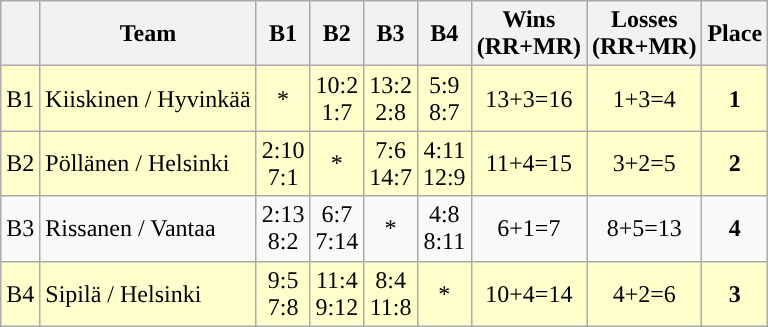<table class="wikitable" style="text-align:center;">
<tr>
<th></th>
<th>Team</th>
<th width="25">B1</th>
<th width="25">B2</th>
<th width="25">B3</th>
<th width="25">B4</th>
<th width="20">Wins<br>(RR+MR)</th>
<th width="20">Losses<br>(RR+MR)</th>
<th>Place</th>
</tr>
<tr bgcolor=#ffc>
<td>B1</td>
<td align=left>Kiiskinen / Hyvinkää</td>
<td>*</td>
<td>10:2<br> 1:7</td>
<td>13:2<br> 2:8</td>
<td>5:9<br> 8:7</td>
<td>13+3=16</td>
<td>1+3=4</td>
<td><strong>1</strong></td>
</tr>
<tr bgcolor=#ffc>
<td>B2</td>
<td align=left>Pöllänen / Helsinki</td>
<td>2:10<br> 7:1</td>
<td>*</td>
<td>7:6<br>14:7</td>
<td>4:11<br>12:9</td>
<td>11+4=15</td>
<td>3+2=5</td>
<td><strong>2</strong></td>
</tr>
<tr>
<td>B3</td>
<td align=left>Rissanen / Vantaa</td>
<td>2:13<br> 8:2</td>
<td>6:7<br>7:14</td>
<td>*</td>
<td>4:8<br>8:11</td>
<td>6+1=7</td>
<td>8+5=13</td>
<td><strong>4</strong></td>
</tr>
<tr bgcolor=#ffc>
<td>B4</td>
<td align=left>Sipilä / Helsinki</td>
<td>9:5<br> 7:8</td>
<td>11:4<br>9:12</td>
<td>8:4<br>11:8</td>
<td>*</td>
<td>10+4=14</td>
<td>4+2=6</td>
<td><strong>3</strong></td>
</tr>
</table>
